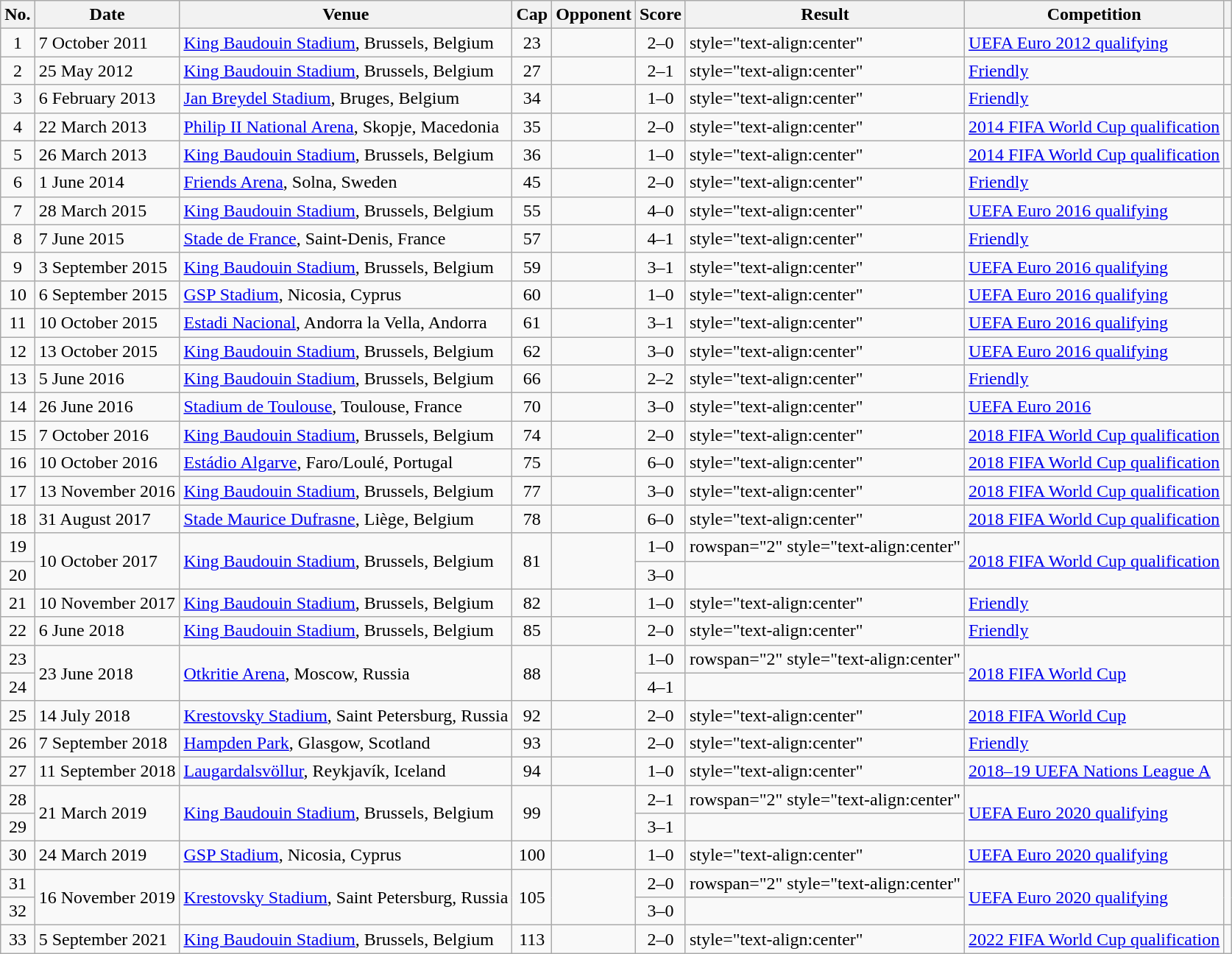<table class="wikitable sortable">
<tr>
<th scope="col">No.</th>
<th scope="col">Date</th>
<th scope="col">Venue</th>
<th scope="col">Cap</th>
<th scope="col">Opponent</th>
<th scope="col">Score</th>
<th scope="col">Result</th>
<th scope="col">Competition</th>
<th scope="col" class="unsortable"></th>
</tr>
<tr>
<td style="text-align: center;">1</td>
<td>7 October 2011</td>
<td><a href='#'>King Baudouin Stadium</a>, Brussels, Belgium</td>
<td style="text-align: center;">23</td>
<td></td>
<td style="text-align: center;">2–0</td>
<td>style="text-align:center" </td>
<td><a href='#'>UEFA Euro 2012 qualifying</a></td>
<td style="text-align: center;"></td>
</tr>
<tr>
<td style="text-align: center;">2</td>
<td>25 May 2012</td>
<td><a href='#'>King Baudouin Stadium</a>, Brussels, Belgium</td>
<td style="text-align: center;">27</td>
<td></td>
<td style="text-align: center;">2–1</td>
<td>style="text-align:center" </td>
<td><a href='#'>Friendly</a></td>
<td style="text-align: center;"></td>
</tr>
<tr>
<td style="text-align: center;">3</td>
<td>6 February 2013</td>
<td><a href='#'>Jan Breydel Stadium</a>, Bruges, Belgium</td>
<td style="text-align: center;">34</td>
<td></td>
<td style="text-align: center;">1–0</td>
<td>style="text-align:center" </td>
<td><a href='#'>Friendly</a></td>
<td style="text-align: center;"></td>
</tr>
<tr>
<td style="text-align: center;">4</td>
<td>22 March 2013</td>
<td><a href='#'>Philip II National Arena</a>, Skopje, Macedonia</td>
<td style="text-align: center;">35</td>
<td></td>
<td style="text-align: center;">2–0</td>
<td>style="text-align:center" </td>
<td><a href='#'>2014 FIFA World Cup qualification</a></td>
<td style="text-align: center;"></td>
</tr>
<tr>
<td style="text-align: center;">5</td>
<td>26 March 2013</td>
<td><a href='#'>King Baudouin Stadium</a>, Brussels, Belgium</td>
<td style="text-align: center;">36</td>
<td></td>
<td style="text-align: center;">1–0</td>
<td>style="text-align:center" </td>
<td><a href='#'>2014 FIFA World Cup qualification</a></td>
<td style="text-align: center;"></td>
</tr>
<tr>
<td style="text-align: center;">6</td>
<td>1 June 2014</td>
<td><a href='#'>Friends Arena</a>, Solna, Sweden</td>
<td style="text-align: center;">45</td>
<td></td>
<td style="text-align: center;">2–0</td>
<td>style="text-align:center" </td>
<td><a href='#'>Friendly</a></td>
<td style="text-align: center;"></td>
</tr>
<tr>
<td style="text-align: center;">7</td>
<td>28 March 2015</td>
<td><a href='#'>King Baudouin Stadium</a>, Brussels, Belgium</td>
<td style="text-align: center;">55</td>
<td></td>
<td style="text-align: center;">4–0</td>
<td>style="text-align:center" </td>
<td><a href='#'>UEFA Euro 2016 qualifying</a></td>
<td style="text-align: center;"></td>
</tr>
<tr>
<td style="text-align: center;">8</td>
<td>7 June 2015</td>
<td><a href='#'>Stade de France</a>, Saint-Denis, France</td>
<td style="text-align: center;">57</td>
<td></td>
<td style="text-align: center;">4–1</td>
<td>style="text-align:center" </td>
<td><a href='#'>Friendly</a></td>
<td style="text-align: center;"></td>
</tr>
<tr>
<td style="text-align: center;">9</td>
<td>3 September 2015</td>
<td><a href='#'>King Baudouin Stadium</a>, Brussels, Belgium</td>
<td style="text-align: center;">59</td>
<td></td>
<td style="text-align: center;">3–1</td>
<td>style="text-align:center" </td>
<td><a href='#'>UEFA Euro 2016 qualifying</a></td>
<td style="text-align: center;"></td>
</tr>
<tr>
<td style="text-align: center;">10</td>
<td>6 September 2015</td>
<td><a href='#'>GSP Stadium</a>, Nicosia, Cyprus</td>
<td style="text-align: center;">60</td>
<td></td>
<td style="text-align: center;">1–0</td>
<td>style="text-align:center" </td>
<td><a href='#'>UEFA Euro 2016 qualifying</a></td>
<td style="text-align: center;"></td>
</tr>
<tr>
<td style="text-align: center;">11</td>
<td>10 October 2015</td>
<td><a href='#'>Estadi Nacional</a>, Andorra la Vella, Andorra</td>
<td style="text-align: center;">61</td>
<td></td>
<td style="text-align: center;">3–1</td>
<td>style="text-align:center" </td>
<td><a href='#'>UEFA Euro 2016 qualifying</a></td>
<td style="text-align: center;"></td>
</tr>
<tr>
<td style="text-align: center;">12</td>
<td>13 October 2015</td>
<td><a href='#'>King Baudouin Stadium</a>, Brussels, Belgium</td>
<td style="text-align: center;">62</td>
<td></td>
<td style="text-align: center;">3–0</td>
<td>style="text-align:center" </td>
<td><a href='#'>UEFA Euro 2016 qualifying</a></td>
<td style="text-align: center;"></td>
</tr>
<tr>
<td style="text-align: center;">13</td>
<td>5 June 2016</td>
<td><a href='#'>King Baudouin Stadium</a>, Brussels, Belgium</td>
<td style="text-align: center;">66</td>
<td></td>
<td style="text-align: center;">2–2</td>
<td>style="text-align:center" </td>
<td><a href='#'>Friendly</a></td>
<td style="text-align: center;"></td>
</tr>
<tr>
<td style="text-align: center;">14</td>
<td>26 June 2016</td>
<td><a href='#'>Stadium de Toulouse</a>, Toulouse, France</td>
<td style="text-align: center;">70</td>
<td></td>
<td style="text-align: center;">3–0</td>
<td>style="text-align:center" </td>
<td><a href='#'>UEFA Euro 2016</a></td>
<td style="text-align: center;"></td>
</tr>
<tr>
<td style="text-align: center;">15</td>
<td>7 October 2016</td>
<td><a href='#'>King Baudouin Stadium</a>, Brussels, Belgium</td>
<td style="text-align: center;">74</td>
<td></td>
<td style="text-align: center;">2–0</td>
<td>style="text-align:center" </td>
<td><a href='#'>2018 FIFA World Cup qualification</a></td>
<td style="text-align: center;"></td>
</tr>
<tr>
<td style="text-align: center;">16</td>
<td>10 October 2016</td>
<td><a href='#'>Estádio Algarve</a>, Faro/Loulé, Portugal</td>
<td style="text-align: center;">75</td>
<td></td>
<td style="text-align: center;">6–0</td>
<td>style="text-align:center" </td>
<td><a href='#'>2018 FIFA World Cup qualification</a></td>
<td style="text-align: center;"></td>
</tr>
<tr>
<td style="text-align: center;">17</td>
<td>13 November 2016</td>
<td><a href='#'>King Baudouin Stadium</a>, Brussels, Belgium</td>
<td style="text-align: center;">77</td>
<td></td>
<td style="text-align: center;">3–0</td>
<td>style="text-align:center" </td>
<td><a href='#'>2018 FIFA World Cup qualification</a></td>
<td style="text-align: center;"></td>
</tr>
<tr>
<td style="text-align: center;">18</td>
<td>31 August 2017</td>
<td><a href='#'>Stade Maurice Dufrasne</a>, Liège, Belgium</td>
<td style="text-align: center;">78</td>
<td></td>
<td style="text-align: center;">6–0</td>
<td>style="text-align:center" </td>
<td><a href='#'>2018 FIFA World Cup qualification</a></td>
<td style="text-align: center;"></td>
</tr>
<tr>
<td style="text-align: center;">19</td>
<td rowspan="2">10 October 2017</td>
<td rowspan="2"><a href='#'>King Baudouin Stadium</a>, Brussels, Belgium</td>
<td rowspan="2" style="text-align: center;">81</td>
<td rowspan=2></td>
<td style="text-align: center;">1–0</td>
<td>rowspan="2" style="text-align:center" </td>
<td rowspan="2"><a href='#'>2018 FIFA World Cup qualification</a></td>
<td rowspan="2" style="text-align: center;"></td>
</tr>
<tr>
<td style="text-align: center;">20</td>
<td style="text-align: center;">3–0</td>
</tr>
<tr>
<td style="text-align: center;">21</td>
<td>10 November 2017</td>
<td><a href='#'>King Baudouin Stadium</a>, Brussels, Belgium</td>
<td style="text-align: center;">82</td>
<td></td>
<td style="text-align: center;">1–0</td>
<td>style="text-align:center" </td>
<td><a href='#'>Friendly</a></td>
<td style="text-align: center;"></td>
</tr>
<tr>
<td style="text-align: center;">22</td>
<td>6 June 2018</td>
<td><a href='#'>King Baudouin Stadium</a>, Brussels, Belgium</td>
<td style="text-align: center;">85</td>
<td></td>
<td style="text-align: center;">2–0</td>
<td>style="text-align:center" </td>
<td><a href='#'>Friendly</a></td>
<td style="text-align: center;"></td>
</tr>
<tr>
<td style="text-align: center;">23</td>
<td rowspan="2">23 June 2018</td>
<td rowspan="2"><a href='#'>Otkritie Arena</a>, Moscow, Russia</td>
<td rowspan="2" style="text-align: center;">88</td>
<td rowspan="2"></td>
<td style="text-align: center;">1–0</td>
<td>rowspan="2" style="text-align:center" </td>
<td rowspan="2"><a href='#'>2018 FIFA World Cup</a></td>
<td rowspan="2" style="text-align: center;"></td>
</tr>
<tr>
<td style="text-align: center;">24</td>
<td style="text-align: center;">4–1</td>
</tr>
<tr>
<td style="text-align: center;">25</td>
<td>14 July 2018</td>
<td><a href='#'>Krestovsky Stadium</a>, Saint Petersburg, Russia</td>
<td style="text-align: center;">92</td>
<td></td>
<td style="text-align: center;">2–0</td>
<td>style="text-align:center" </td>
<td><a href='#'>2018 FIFA World Cup</a></td>
<td style="text-align: center;"></td>
</tr>
<tr>
<td style="text-align: center;">26</td>
<td>7 September 2018</td>
<td><a href='#'>Hampden Park</a>, Glasgow, Scotland</td>
<td style="text-align: center;">93</td>
<td></td>
<td style="text-align: center;">2–0</td>
<td>style="text-align:center" </td>
<td><a href='#'>Friendly</a></td>
<td style="text-align: center;"></td>
</tr>
<tr>
<td style="text-align: center;">27</td>
<td>11 September 2018</td>
<td><a href='#'>Laugardalsvöllur</a>, Reykjavík, Iceland</td>
<td style="text-align: center;">94</td>
<td></td>
<td style="text-align: center;">1–0</td>
<td>style="text-align:center" </td>
<td><a href='#'>2018–19 UEFA Nations League A</a></td>
<td style="text-align: center;"></td>
</tr>
<tr>
<td style="text-align: center;">28</td>
<td rowspan="2">21 March 2019</td>
<td rowspan="2"><a href='#'>King Baudouin Stadium</a>, Brussels, Belgium</td>
<td rowspan="2" style="text-align: center;">99</td>
<td rowspan="2"></td>
<td style="text-align: center;">2–1</td>
<td>rowspan="2" style="text-align:center" </td>
<td rowspan="2"><a href='#'>UEFA Euro 2020 qualifying</a></td>
<td rowspan="2" style="text-align: center;"></td>
</tr>
<tr>
<td style="text-align: center;">29</td>
<td style="text-align: center;">3–1</td>
</tr>
<tr>
<td style="text-align: center;">30</td>
<td>24 March 2019</td>
<td><a href='#'>GSP Stadium</a>, Nicosia, Cyprus</td>
<td style="text-align: center;">100</td>
<td></td>
<td style="text-align: center;">1–0</td>
<td>style="text-align:center" </td>
<td><a href='#'>UEFA Euro 2020 qualifying</a></td>
<td style="text-align: center;"></td>
</tr>
<tr>
<td style="text-align: center;">31</td>
<td rowspan="2">16 November 2019</td>
<td rowspan="2"><a href='#'>Krestovsky Stadium</a>, Saint Petersburg, Russia</td>
<td rowspan="2" style="text-align: center;">105</td>
<td rowspan="2"></td>
<td style="text-align: center;">2–0</td>
<td>rowspan="2" style="text-align:center" </td>
<td rowspan="2"><a href='#'>UEFA Euro 2020 qualifying</a></td>
<td rowspan="2" style="text-align: center;"></td>
</tr>
<tr>
<td style="text-align: center;">32</td>
<td style="text-align: center;">3–0</td>
</tr>
<tr>
<td style="text-align: center;">33</td>
<td>5 September 2021</td>
<td><a href='#'>King Baudouin Stadium</a>, Brussels, Belgium</td>
<td style="text-align: center;">113</td>
<td></td>
<td style="text-align: center;">2–0</td>
<td>style="text-align:center" </td>
<td><a href='#'>2022 FIFA World Cup qualification</a></td>
<td style="text-align: center;"></td>
</tr>
</table>
